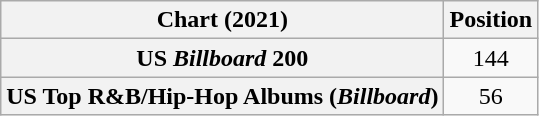<table class="wikitable sortable plainrowheaders" style="text-align:center">
<tr>
<th scope="col">Chart (2021)</th>
<th scope="col">Position</th>
</tr>
<tr>
<th scope="row">US <em>Billboard</em> 200</th>
<td>144</td>
</tr>
<tr>
<th scope="row">US Top R&B/Hip-Hop Albums (<em>Billboard</em>)</th>
<td>56</td>
</tr>
</table>
